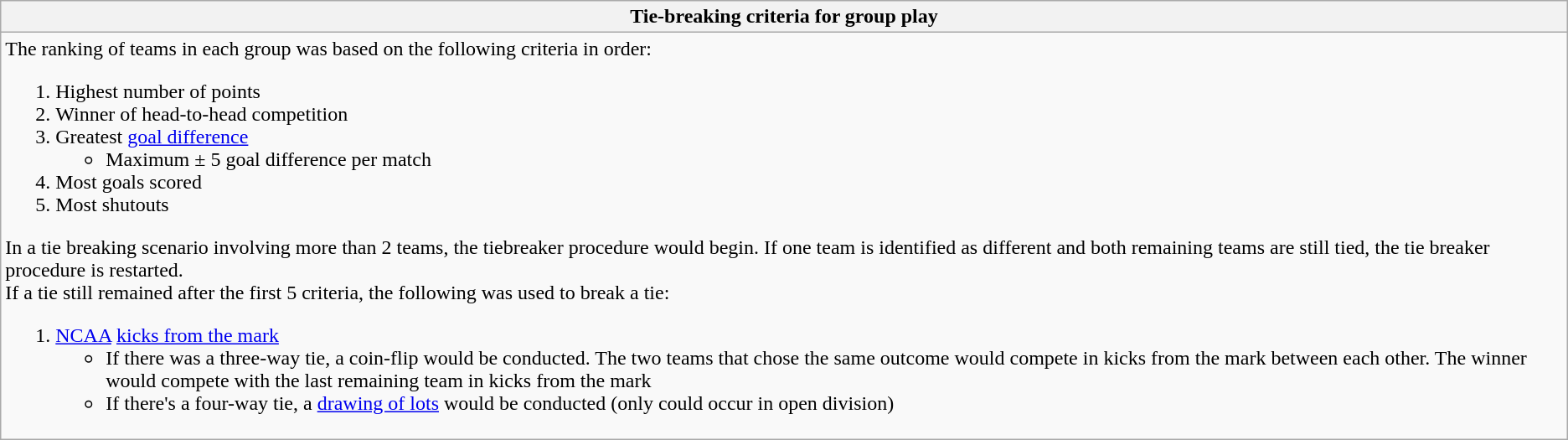<table class="wikitable mw-collapsible mw-collapsed">
<tr>
<th>Tie-breaking criteria for group play</th>
</tr>
<tr>
<td>The ranking of teams in each group was based on the following criteria in order:<br><ol><li>Highest number of points</li><li>Winner of head-to-head competition</li><li>Greatest <a href='#'>goal difference</a><ul><li>Maximum ± 5 goal difference per match</li></ul></li><li>Most goals scored</li><li>Most shutouts</li></ol>In a tie breaking scenario involving more than 2 teams, the tiebreaker procedure would begin. If one team is identified as different and both remaining teams are still tied, the tie breaker procedure is restarted.<br>If a tie still remained after the first 5 criteria, the following was used to break a tie:<ol><li><a href='#'>NCAA</a> <a href='#'>kicks from the mark</a><ul><li>If there was a three-way tie, a coin-flip would be conducted. The two teams that chose the same outcome would compete in kicks from the mark between each other. The winner would compete with the last remaining team in kicks from the mark</li><li>If there's a four-way tie, a <a href='#'>drawing of lots</a> would be conducted (only could occur in open division)</li></ul></li></ol></td>
</tr>
</table>
